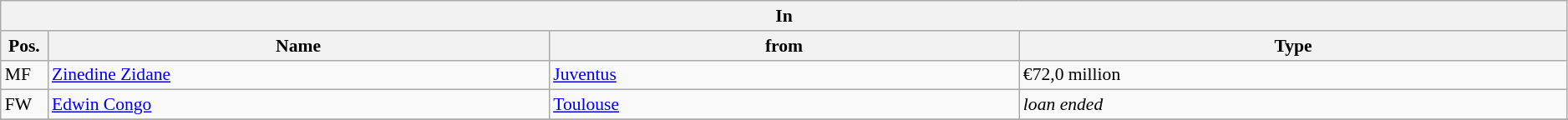<table class="wikitable" style="font-size:90%;width:99%;">
<tr>
<th colspan="4">In</th>
</tr>
<tr>
<th width=3%>Pos.</th>
<th width=32%>Name</th>
<th width=30%>from</th>
<th width=35%>Type</th>
</tr>
<tr>
<td>MF</td>
<td><a href='#'>Zinedine Zidane</a></td>
<td><a href='#'>Juventus</a></td>
<td>€72,0 million </td>
</tr>
<tr>
<td>FW</td>
<td><a href='#'>Edwin Congo</a></td>
<td><a href='#'>Toulouse</a></td>
<td><em>loan ended</em></td>
</tr>
<tr>
</tr>
</table>
